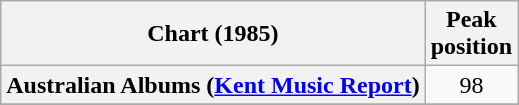<table class="wikitable sortable plainrowheaders">
<tr>
<th>Chart (1985)</th>
<th>Peak<br>position</th>
</tr>
<tr>
<th scope="row">Australian Albums (<a href='#'>Kent Music Report</a>)</th>
<td align="center">98</td>
</tr>
<tr>
</tr>
</table>
